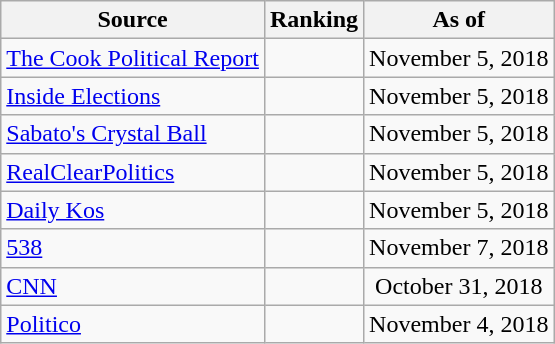<table class="wikitable" style="text-align:center">
<tr>
<th>Source</th>
<th>Ranking</th>
<th>As of</th>
</tr>
<tr>
<td style="text-align:left"><a href='#'>The Cook Political Report</a></td>
<td></td>
<td>November 5, 2018</td>
</tr>
<tr>
<td style="text-align:left"><a href='#'>Inside Elections</a></td>
<td></td>
<td>November 5, 2018</td>
</tr>
<tr>
<td style="text-align:left"><a href='#'>Sabato's Crystal Ball</a></td>
<td></td>
<td>November 5, 2018</td>
</tr>
<tr>
<td style="text-align:left"><a href='#'>RealClearPolitics</a></td>
<td></td>
<td>November 5, 2018</td>
</tr>
<tr>
<td style="text-align:left"><a href='#'>Daily Kos</a></td>
<td></td>
<td>November 5, 2018</td>
</tr>
<tr>
<td style="text-align:left"><a href='#'>538</a></td>
<td></td>
<td>November 7, 2018</td>
</tr>
<tr>
<td style="text-align:left"><a href='#'>CNN</a></td>
<td></td>
<td>October 31, 2018</td>
</tr>
<tr>
<td style="text-align:left"><a href='#'>Politico</a></td>
<td></td>
<td>November 4, 2018</td>
</tr>
</table>
